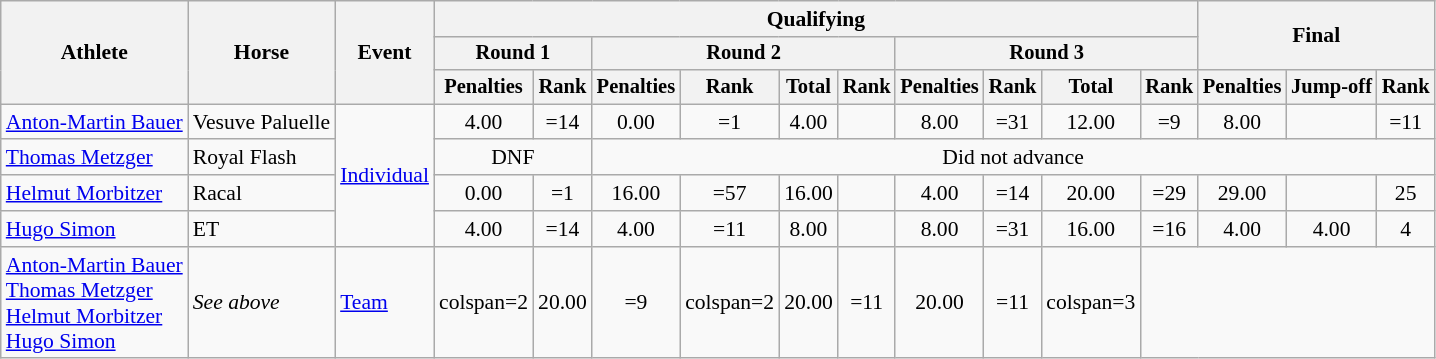<table class=wikitable style=font-size:90%;text-align:center>
<tr>
<th rowspan=3>Athlete</th>
<th rowspan=3>Horse</th>
<th rowspan=3>Event</th>
<th colspan=10>Qualifying</th>
<th colspan=3 rowspan=2>Final</th>
</tr>
<tr style=font-size:95%>
<th colspan=2>Round 1</th>
<th colspan=4>Round 2</th>
<th colspan=4>Round 3</th>
</tr>
<tr style=font-size:95%>
<th>Penalties</th>
<th>Rank</th>
<th>Penalties</th>
<th>Rank</th>
<th>Total</th>
<th>Rank</th>
<th>Penalties</th>
<th>Rank</th>
<th>Total</th>
<th>Rank</th>
<th>Penalties</th>
<th>Jump-off</th>
<th>Rank</th>
</tr>
<tr>
<td align=left><a href='#'>Anton-Martin Bauer</a></td>
<td align=left>Vesuve Paluelle</td>
<td align=left rowspan=4><a href='#'>Individual</a></td>
<td>4.00</td>
<td>=14</td>
<td>0.00</td>
<td>=1</td>
<td>4.00</td>
<td></td>
<td>8.00</td>
<td>=31</td>
<td>12.00</td>
<td>=9</td>
<td>8.00</td>
<td></td>
<td>=11</td>
</tr>
<tr>
<td align=left><a href='#'>Thomas Metzger</a></td>
<td align=left>Royal Flash</td>
<td colspan=2>DNF</td>
<td colspan=11>Did not advance</td>
</tr>
<tr>
<td align=left><a href='#'>Helmut Morbitzer</a></td>
<td align=left>Racal</td>
<td>0.00</td>
<td>=1</td>
<td>16.00</td>
<td>=57</td>
<td>16.00</td>
<td></td>
<td>4.00</td>
<td>=14</td>
<td>20.00</td>
<td>=29</td>
<td>29.00</td>
<td></td>
<td>25</td>
</tr>
<tr>
<td align=left><a href='#'>Hugo Simon</a></td>
<td align=left>ET</td>
<td>4.00</td>
<td>=14</td>
<td>4.00</td>
<td>=11</td>
<td>8.00</td>
<td></td>
<td>8.00</td>
<td>=31</td>
<td>16.00</td>
<td>=16</td>
<td>4.00</td>
<td>4.00</td>
<td>4</td>
</tr>
<tr>
<td align=left><a href='#'>Anton-Martin Bauer</a><br><a href='#'>Thomas Metzger</a><br><a href='#'>Helmut Morbitzer</a><br><a href='#'>Hugo Simon</a></td>
<td align=left><em>See above</em></td>
<td align=left><a href='#'>Team</a></td>
<td>colspan=2 </td>
<td>20.00</td>
<td>=9</td>
<td>colspan=2 </td>
<td>20.00</td>
<td>=11</td>
<td>20.00</td>
<td>=11</td>
<td>colspan=3 </td>
</tr>
</table>
